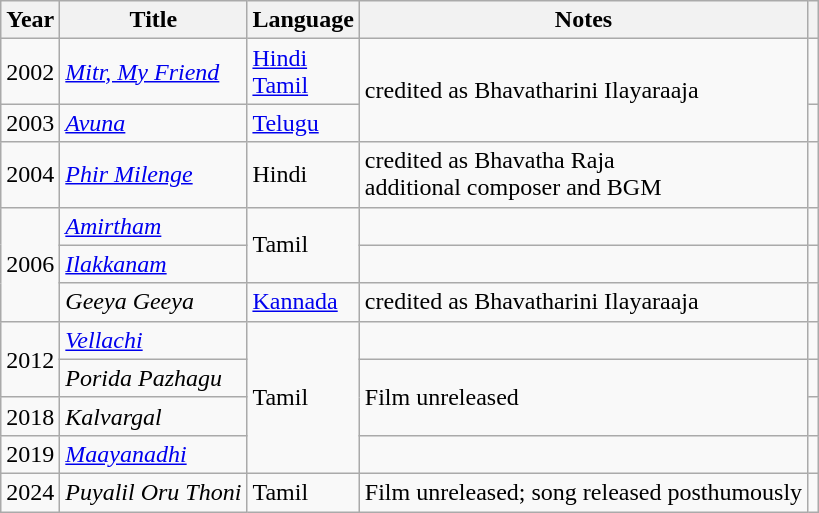<table class="wikitable sortable">
<tr>
<th scope="col">Year</th>
<th scope="col">Title</th>
<th scope="col">Language</th>
<th scope="col" class="unsortable">Notes</th>
<th scope="col"  class="unsortable" ></th>
</tr>
<tr>
<td>2002</td>
<td><em><a href='#'>Mitr, My Friend</a></em></td>
<td><a href='#'>Hindi</a><br><a href='#'>Tamil</a></td>
<td rowspan="2">credited as Bhavatharini Ilayaraaja</td>
<td></td>
</tr>
<tr>
<td>2003</td>
<td><em><a href='#'>Avuna</a></em></td>
<td><a href='#'>Telugu</a></td>
<td></td>
</tr>
<tr>
<td>2004</td>
<td><em><a href='#'>Phir Milenge</a></em></td>
<td>Hindi</td>
<td>credited as Bhavatha Raja<br>additional composer and BGM</td>
<td></td>
</tr>
<tr>
<td rowspan="3">2006</td>
<td><em><a href='#'>Amirtham</a></em></td>
<td rowspan="2">Tamil</td>
<td></td>
<td></td>
</tr>
<tr>
<td><em><a href='#'>Ilakkanam</a></em></td>
<td></td>
<td></td>
</tr>
<tr>
<td><em>Geeya Geeya</em></td>
<td><a href='#'>Kannada</a></td>
<td>credited as Bhavatharini Ilayaraaja</td>
<td></td>
</tr>
<tr>
<td rowspan="2">2012</td>
<td><em><a href='#'>Vellachi</a></em></td>
<td rowspan="4">Tamil</td>
<td></td>
<td></td>
</tr>
<tr>
<td><em>Porida Pazhagu</em></td>
<td rowspan="2">Film unreleased</td>
<td></td>
</tr>
<tr>
<td>2018</td>
<td><em>Kalvargal</em></td>
<td></td>
</tr>
<tr>
<td>2019</td>
<td><em><a href='#'>Maayanadhi</a></em></td>
<td></td>
<td></td>
</tr>
<tr>
<td>2024</td>
<td><em>Puyalil Oru Thoni</em></td>
<td rowspan="4">Tamil</td>
<td>Film unreleased; song released posthumously</td>
<td></td>
</tr>
</table>
